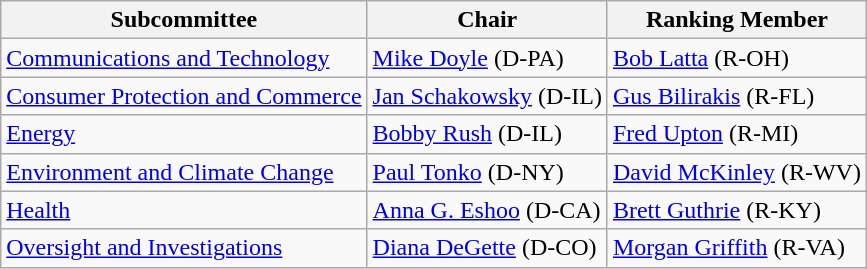<table class="wikitable">
<tr>
<th>Subcommittee</th>
<th>Chair</th>
<th>Ranking Member</th>
</tr>
<tr>
<td><a href='#'>Communications and Technology</a></td>
<td><a href='#'>Mike Doyle</a> (D-PA)</td>
<td><a href='#'>Bob Latta</a> (R-OH)</td>
</tr>
<tr>
<td><a href='#'>Consumer Protection and Commerce</a></td>
<td><a href='#'>Jan Schakowsky</a> (D-IL)</td>
<td><a href='#'>Gus Bilirakis</a> (R-FL)</td>
</tr>
<tr>
<td><a href='#'>Energy</a></td>
<td><a href='#'>Bobby Rush</a> (D-IL)</td>
<td><a href='#'>Fred Upton</a> (R-MI)</td>
</tr>
<tr>
<td><a href='#'>Environment and Climate Change</a></td>
<td><a href='#'>Paul Tonko</a> (D-NY)</td>
<td><a href='#'>David McKinley</a> (R-WV)</td>
</tr>
<tr>
<td><a href='#'>Health</a></td>
<td><a href='#'>Anna G. Eshoo</a> (D-CA)</td>
<td><a href='#'>Brett Guthrie</a> (R-KY)</td>
</tr>
<tr>
<td><a href='#'>Oversight and Investigations</a></td>
<td><a href='#'>Diana DeGette</a> (D-CO)</td>
<td><a href='#'>Morgan Griffith</a> (R-VA)</td>
</tr>
</table>
